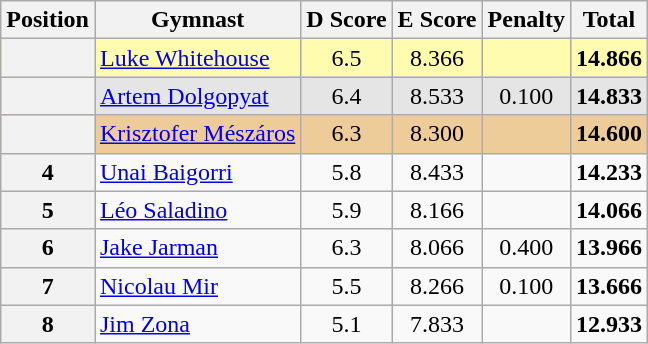<table style="text-align:center;" class="wikitable sortable">
<tr>
<th>Position</th>
<th>Gymnast</th>
<th>D Score</th>
<th>E Score</th>
<th>Penalty</th>
<th>Total</th>
</tr>
<tr style="background:#fffcaf;">
<th scope="row" style="text-align:center"></th>
<td style="text-align:left;"> <a href='#'>Luke Whitehouse</a></td>
<td>6.5</td>
<td>8.366</td>
<td></td>
<td><strong>14.866</strong></td>
</tr>
<tr style="background:#e5e5e5;">
<th scope="row" style="text-align:center"></th>
<td style="text-align:left;"> <a href='#'>Artem Dolgopyat</a></td>
<td>6.4</td>
<td>8.533</td>
<td>0.100</td>
<td><strong>14.833</strong></td>
</tr>
<tr style="background:#ec9;">
<th scope="row" style="text-align:center"></th>
<td style="text-align:left;"> <a href='#'>Krisztofer Mészáros</a></td>
<td>6.3</td>
<td>8.300</td>
<td></td>
<td><strong>14.600</strong></td>
</tr>
<tr>
<th>4</th>
<td style="text-align:left;"> <a href='#'>Unai Baigorri</a></td>
<td>5.8</td>
<td>8.433</td>
<td></td>
<td><strong>14.233</strong></td>
</tr>
<tr>
<th>5</th>
<td style="text-align:left;"> <a href='#'>Léo Saladino</a></td>
<td>5.9</td>
<td>8.166</td>
<td></td>
<td><strong>14.066</strong></td>
</tr>
<tr>
<th>6</th>
<td style="text-align:left;"> <a href='#'>Jake Jarman</a></td>
<td>6.3</td>
<td>8.066</td>
<td>0.400</td>
<td><strong>13.966</strong></td>
</tr>
<tr>
<th>7</th>
<td style="text-align:left;"> <a href='#'>Nicolau Mir</a></td>
<td>5.5</td>
<td>8.266</td>
<td>0.100</td>
<td><strong>13.666</strong></td>
</tr>
<tr>
<th>8</th>
<td style="text-align:left;"> <a href='#'>Jim Zona</a></td>
<td>5.1</td>
<td>7.833</td>
<td></td>
<td><strong>12.933</strong></td>
</tr>
</table>
